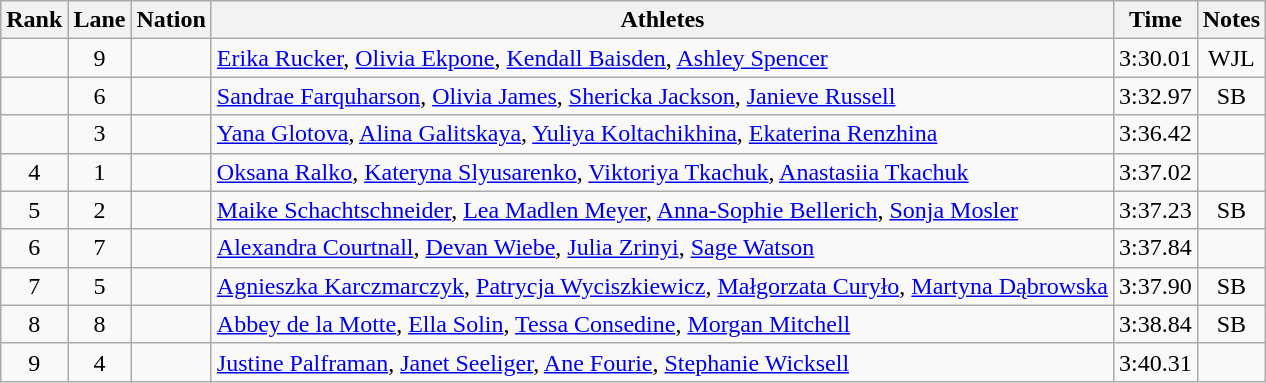<table class="wikitable sortable" style="text-align:center">
<tr>
<th>Rank</th>
<th>Lane</th>
<th>Nation</th>
<th>Athletes</th>
<th>Time</th>
<th>Notes</th>
</tr>
<tr>
<td></td>
<td>9</td>
<td align=left></td>
<td align=left><a href='#'>Erika Rucker</a>, <a href='#'>Olivia Ekpone</a>, <a href='#'>Kendall Baisden</a>, <a href='#'>Ashley Spencer</a></td>
<td>3:30.01</td>
<td>WJL</td>
</tr>
<tr>
<td></td>
<td>6</td>
<td align=left></td>
<td align=left><a href='#'>Sandrae Farquharson</a>, <a href='#'>Olivia James</a>, <a href='#'>Shericka Jackson</a>, <a href='#'>Janieve Russell</a></td>
<td>3:32.97</td>
<td>SB</td>
</tr>
<tr>
<td></td>
<td>3</td>
<td align=left></td>
<td align=left><a href='#'>Yana Glotova</a>, <a href='#'>Alina Galitskaya</a>, <a href='#'>Yuliya Koltachikhina</a>, <a href='#'>Ekaterina Renzhina</a></td>
<td>3:36.42</td>
<td></td>
</tr>
<tr>
<td>4</td>
<td>1</td>
<td align=left></td>
<td align=left><a href='#'>Oksana Ralko</a>, <a href='#'>Kateryna Slyusarenko</a>, <a href='#'>Viktoriya Tkachuk</a>, <a href='#'>Anastasiia Tkachuk</a></td>
<td>3:37.02</td>
<td></td>
</tr>
<tr>
<td>5</td>
<td>2</td>
<td align=left></td>
<td align=left><a href='#'>Maike Schachtschneider</a>, <a href='#'>Lea Madlen Meyer</a>, <a href='#'>Anna-Sophie Bellerich</a>, <a href='#'>Sonja Mosler</a></td>
<td>3:37.23</td>
<td>SB</td>
</tr>
<tr>
<td>6</td>
<td>7</td>
<td align=left></td>
<td align=left><a href='#'>Alexandra Courtnall</a>, <a href='#'>Devan Wiebe</a>, <a href='#'>Julia Zrinyi</a>, <a href='#'>Sage Watson</a></td>
<td>3:37.84</td>
<td></td>
</tr>
<tr>
<td>7</td>
<td>5</td>
<td align=left></td>
<td align=left><a href='#'>Agnieszka Karczmarczyk</a>, <a href='#'>Patrycja Wyciszkiewicz</a>, <a href='#'>Małgorzata Curyło</a>, <a href='#'>Martyna Dąbrowska</a></td>
<td>3:37.90</td>
<td>SB</td>
</tr>
<tr>
<td>8</td>
<td>8</td>
<td align=left></td>
<td align=left><a href='#'>Abbey de la Motte</a>, <a href='#'>Ella Solin</a>, <a href='#'>Tessa Consedine</a>, <a href='#'>Morgan Mitchell</a></td>
<td>3:38.84</td>
<td>SB</td>
</tr>
<tr>
<td>9</td>
<td>4</td>
<td align=left></td>
<td align=left><a href='#'>Justine Palframan</a>, <a href='#'>Janet Seeliger</a>, <a href='#'>Ane Fourie</a>, <a href='#'>Stephanie Wicksell</a></td>
<td>3:40.31</td>
<td></td>
</tr>
</table>
